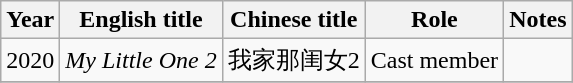<table class="wikitable">
<tr>
<th>Year</th>
<th>English title</th>
<th>Chinese title</th>
<th>Role</th>
<th>Notes</th>
</tr>
<tr>
<td>2020</td>
<td><em>My Little One 2</em></td>
<td>我家那闺女2</td>
<td>Cast member</td>
<td></td>
</tr>
<tr>
</tr>
</table>
